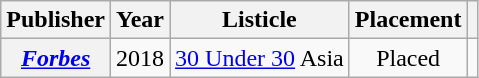<table class="wikitable plainrowheaders sortable" style="margin-right: 0;">
<tr>
<th scope="col">Publisher</th>
<th scope="col">Year</th>
<th scope="col">Listicle</th>
<th scope="col">Placement</th>
<th scope="col" class="unsortable"></th>
</tr>
<tr>
<th scope="row" rowspan="1"><em><a href='#'>Forbes</a></em></th>
<td>2018</td>
<td><a href='#'>30 Under 30</a> Asia</td>
<td style="text-align:center">Placed</td>
<td style="text-align:center" rowspan="1"></td>
</tr>
</table>
